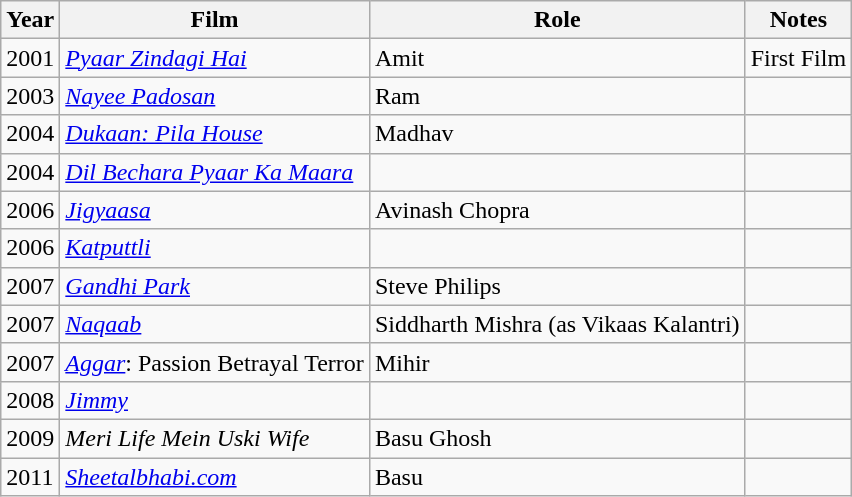<table class="wikitable sortable">
<tr>
<th>Year</th>
<th>Film</th>
<th>Role</th>
<th>Notes</th>
</tr>
<tr>
<td>2001</td>
<td><em><a href='#'>Pyaar Zindagi Hai</a></em></td>
<td>Amit</td>
<td>First Film</td>
</tr>
<tr>
<td>2003</td>
<td><em><a href='#'>Nayee Padosan</a></em></td>
<td>Ram</td>
<td></td>
</tr>
<tr>
<td>2004</td>
<td><em><a href='#'>Dukaan: Pila House</a></em></td>
<td>Madhav</td>
<td></td>
</tr>
<tr>
<td>2004</td>
<td><em><a href='#'>Dil Bechara Pyaar Ka Maara</a></em></td>
<td></td>
<td></td>
</tr>
<tr>
<td>2006</td>
<td><em><a href='#'>Jigyaasa</a></em></td>
<td>Avinash Chopra</td>
<td></td>
</tr>
<tr>
<td>2006</td>
<td><em><a href='#'>Katputtli</a></em></td>
<td></td>
<td></td>
</tr>
<tr>
<td>2007</td>
<td><em><a href='#'>Gandhi Park</a></em></td>
<td>Steve Philips</td>
<td></td>
</tr>
<tr>
<td>2007</td>
<td><em><a href='#'>Naqaab</a></em></td>
<td>Siddharth Mishra (as Vikaas Kalantri)</td>
<td></td>
</tr>
<tr>
<td>2007</td>
<td><em><a href='#'>Aggar</a></em>: Passion Betrayal Terror</td>
<td>Mihir</td>
<td></td>
</tr>
<tr>
<td>2008</td>
<td><em><a href='#'>Jimmy</a></em></td>
<td></td>
<td></td>
</tr>
<tr>
<td>2009</td>
<td><em>Meri Life Mein Uski Wife</em></td>
<td>Basu Ghosh</td>
<td></td>
</tr>
<tr>
<td>2011</td>
<td><em><a href='#'>Sheetalbhabi.com</a></em></td>
<td>Basu</td>
<td></td>
</tr>
</table>
